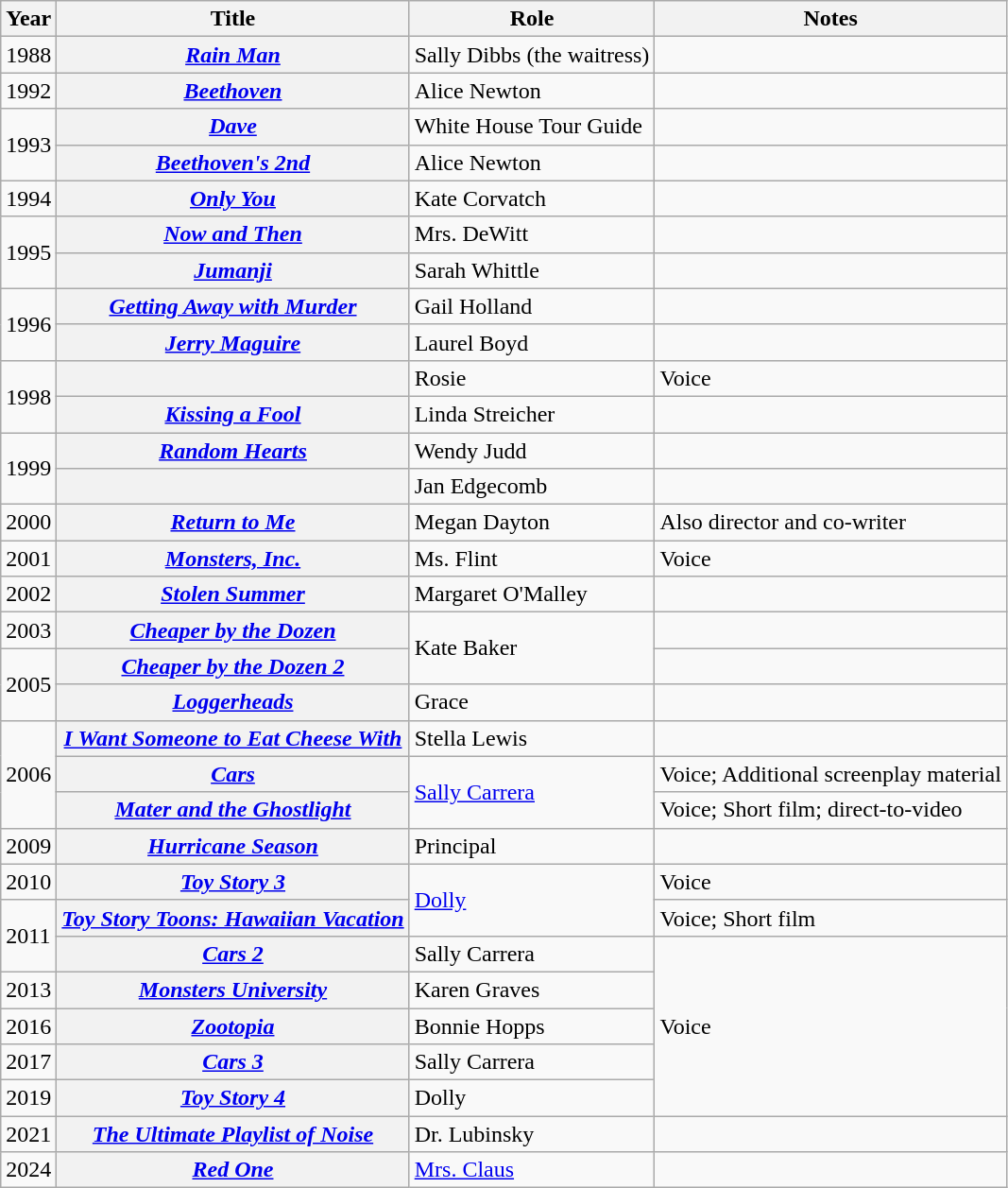<table class="wikitable plainrowheaders sortable">
<tr>
<th scope="col">Year</th>
<th scope="col">Title</th>
<th scope="col">Role</th>
<th scope="col" class="unsortable">Notes</th>
</tr>
<tr>
<td>1988</td>
<th scope="row"><em><a href='#'>Rain Man</a></em></th>
<td>Sally Dibbs (the waitress)</td>
<td></td>
</tr>
<tr>
<td>1992</td>
<th scope="row"><em><a href='#'>Beethoven</a></em></th>
<td>Alice Newton</td>
<td></td>
</tr>
<tr>
<td rowspan="2">1993</td>
<th scope="row"><em><a href='#'>Dave</a></em></th>
<td>White House Tour Guide</td>
<td></td>
</tr>
<tr>
<th scope="row"><em><a href='#'>Beethoven's 2nd</a></em></th>
<td>Alice Newton</td>
<td></td>
</tr>
<tr>
<td>1994</td>
<th scope="row"><em><a href='#'>Only You</a></em></th>
<td>Kate Corvatch</td>
<td></td>
</tr>
<tr>
<td rowspan="2">1995</td>
<th scope="row"><em><a href='#'>Now and Then</a></em></th>
<td>Mrs. DeWitt</td>
<td></td>
</tr>
<tr>
<th scope="row"><em><a href='#'>Jumanji</a></em></th>
<td>Sarah Whittle</td>
<td></td>
</tr>
<tr>
<td rowspan="2">1996</td>
<th scope="row"><em><a href='#'>Getting Away with Murder</a></em></th>
<td>Gail Holland</td>
<td></td>
</tr>
<tr>
<th scope="row"><em><a href='#'>Jerry Maguire</a></em></th>
<td>Laurel Boyd</td>
<td></td>
</tr>
<tr>
<td rowspan="2">1998</td>
<th scope="row"><em></em></th>
<td>Rosie</td>
<td>Voice</td>
</tr>
<tr>
<th scope="row"><em><a href='#'>Kissing a Fool</a></em></th>
<td>Linda Streicher</td>
<td></td>
</tr>
<tr>
<td rowspan="2">1999</td>
<th scope="row"><em><a href='#'>Random Hearts</a></em></th>
<td>Wendy Judd</td>
<td></td>
</tr>
<tr>
<th scope="row"><em></em></th>
<td>Jan Edgecomb</td>
<td></td>
</tr>
<tr>
<td>2000</td>
<th scope="row"><em><a href='#'>Return to Me</a></em></th>
<td>Megan Dayton</td>
<td>Also director and co-writer</td>
</tr>
<tr>
<td>2001</td>
<th scope="row"><em><a href='#'>Monsters, Inc.</a></em></th>
<td>Ms. Flint</td>
<td>Voice</td>
</tr>
<tr>
<td>2002</td>
<th scope="row"><em><a href='#'>Stolen Summer</a></em></th>
<td>Margaret O'Malley</td>
<td></td>
</tr>
<tr>
<td>2003</td>
<th scope="row"><em><a href='#'>Cheaper by the Dozen</a></em></th>
<td rowspan="2">Kate Baker</td>
<td></td>
</tr>
<tr>
<td rowspan="2">2005</td>
<th scope="row"><em><a href='#'>Cheaper by the Dozen 2</a></em></th>
<td></td>
</tr>
<tr>
<th scope="row"><em><a href='#'>Loggerheads</a></em></th>
<td>Grace</td>
<td></td>
</tr>
<tr>
<td rowspan="3">2006</td>
<th scope="row"><em><a href='#'>I Want Someone to Eat Cheese With</a></em></th>
<td>Stella Lewis</td>
<td></td>
</tr>
<tr>
<th scope="row"><em><a href='#'>Cars</a></em></th>
<td rowspan="2"><a href='#'>Sally Carrera</a></td>
<td>Voice; Additional screenplay material</td>
</tr>
<tr>
<th scope="row"><em><a href='#'>Mater and the Ghostlight</a></em></th>
<td>Voice; Short film; direct-to-video</td>
</tr>
<tr>
<td>2009</td>
<th scope="row"><em><a href='#'>Hurricane Season</a></em></th>
<td>Principal</td>
<td></td>
</tr>
<tr>
<td>2010</td>
<th scope="row"><em><a href='#'>Toy Story 3</a></em></th>
<td rowspan="2"><a href='#'>Dolly</a></td>
<td>Voice</td>
</tr>
<tr>
<td rowspan="2">2011</td>
<th scope="row"><em><a href='#'>Toy Story Toons: Hawaiian Vacation</a></em></th>
<td>Voice; Short film</td>
</tr>
<tr>
<th scope="row"><em><a href='#'>Cars 2</a></em></th>
<td>Sally Carrera</td>
<td rowspan="5">Voice</td>
</tr>
<tr>
<td>2013</td>
<th scope="row"><em><a href='#'>Monsters University</a></em></th>
<td>Karen Graves</td>
</tr>
<tr>
<td>2016</td>
<th scope="row"><em><a href='#'>Zootopia</a></em></th>
<td>Bonnie Hopps</td>
</tr>
<tr>
<td>2017</td>
<th scope="row"><em><a href='#'>Cars 3</a></em></th>
<td>Sally Carrera</td>
</tr>
<tr>
<td>2019</td>
<th scope="row"><em><a href='#'>Toy Story 4</a></em></th>
<td>Dolly</td>
</tr>
<tr>
<td>2021</td>
<th scope="row"><em><a href='#'>The Ultimate Playlist of Noise</a></em></th>
<td>Dr. Lubinsky</td>
<td></td>
</tr>
<tr>
<td>2024</td>
<th scope="row"><em><a href='#'>Red One</a></em></th>
<td><a href='#'>Mrs. Claus</a></td>
<td></td>
</tr>
</table>
